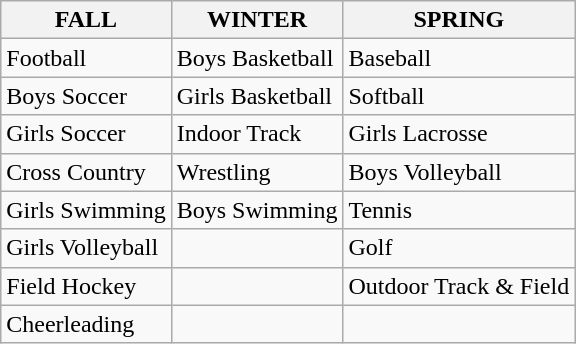<table class="wikitable">
<tr>
<th>FALL</th>
<th>WINTER</th>
<th>SPRING</th>
</tr>
<tr>
<td>Football</td>
<td>Boys Basketball</td>
<td>Baseball</td>
</tr>
<tr>
<td>Boys Soccer</td>
<td>Girls Basketball</td>
<td>Softball</td>
</tr>
<tr>
<td>Girls Soccer</td>
<td>Indoor Track</td>
<td>Girls Lacrosse</td>
</tr>
<tr>
<td>Cross Country</td>
<td>Wrestling</td>
<td>Boys Volleyball</td>
</tr>
<tr>
<td>Girls Swimming</td>
<td>Boys Swimming</td>
<td>Tennis</td>
</tr>
<tr>
<td>Girls Volleyball</td>
<td></td>
<td>Golf</td>
</tr>
<tr>
<td>Field Hockey</td>
<td></td>
<td>Outdoor Track & Field</td>
</tr>
<tr>
<td>Cheerleading</td>
<td></td>
<td></td>
</tr>
</table>
